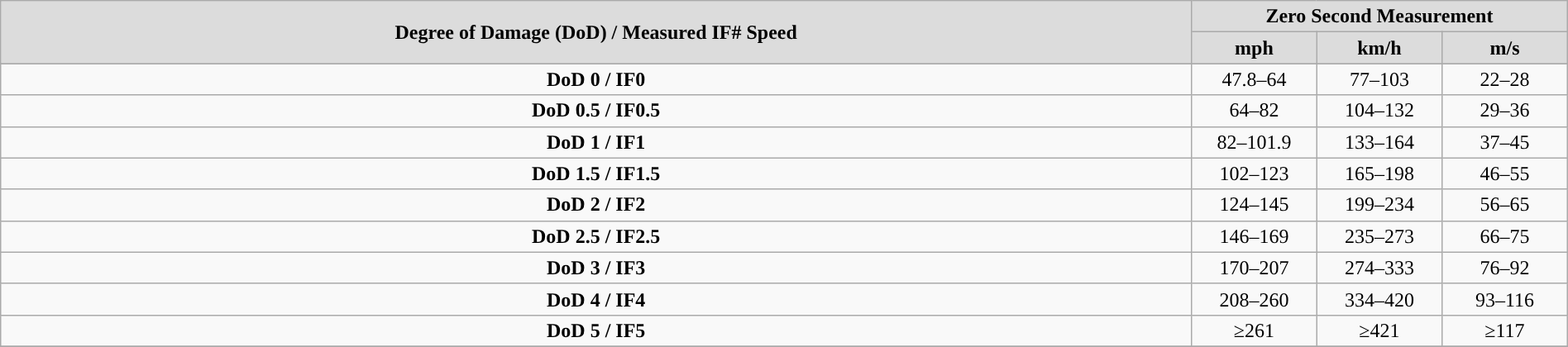<table class="wikitable" width="100%">
<tr style="text-align:center; background:gainsboro;">
<td rowspan="2"><strong>Degree of Damage (DoD) / Measured IF# Speed</strong></td>
<td colspan="3"><strong>Zero Second Measurement</strong></td>
</tr>
<tr style="text-align:center; background:gainsboro;">
<td><strong>mph</strong></td>
<td><strong>km/h</strong></td>
<td><strong>m/s</strong></td>
</tr>
<tr>
</tr>
<tr>
<td align="center"><strong>DoD 0 / IF0</strong></td>
<td style="text-align:center; width:8%;">47.8–64</td>
<td style="text-align:center; width:8%;">77–103</td>
<td style="text-align:center; width:8%;">22–28</td>
</tr>
<tr>
<td align="center"><strong>DoD 0.5 / IF0.5</strong></td>
<td style="text-align:center; width:8%;">64–82</td>
<td style="text-align:center; width:8%;">104–132</td>
<td style="text-align:center; width:8%;">29–36</td>
</tr>
<tr>
<td align="center"><strong>DoD 1 / IF1</strong></td>
<td style="text-align:center; width:8%;">82–101.9</td>
<td style="text-align:center; width:8%;">133–164</td>
<td style="text-align:center; width:8%;">37–45</td>
</tr>
<tr>
<td align="center"><strong>DoD 1.5 / IF1.5</strong></td>
<td style="text-align:center; width:8%;">102–123</td>
<td style="text-align:center; width:8%;">165–198</td>
<td style="text-align:center; width:8%;">46–55</td>
</tr>
<tr>
<td align="center"><strong>DoD 2 / IF2</strong></td>
<td style="text-align:center; width:8%;">124–145</td>
<td style="text-align:center; width:8%;">199–234</td>
<td style="text-align:center; width:8%;">56–65</td>
</tr>
<tr>
<td align="center"><strong>DoD 2.5 / IF2.5</strong></td>
<td style="text-align:center; width:8%;">146–169</td>
<td style="text-align:center; width:8%;">235–273</td>
<td style="text-align:center; width:8%;">66–75</td>
</tr>
<tr>
<td align="center"><strong>DoD 3 / IF3</strong></td>
<td style="text-align:center; width:8%;">170–207</td>
<td style="text-align:center; width:8%;">274–333</td>
<td style="text-align:center; width:8%;">76–92</td>
</tr>
<tr>
<td align="center"><strong>DoD 4 / IF4</strong></td>
<td style="text-align:center; width:8%;">208–260</td>
<td style="text-align:center; width:8%;">334–420</td>
<td style="text-align:center; width:8%;">93–116</td>
</tr>
<tr>
<td align="center"><strong>DoD 5 / IF5</strong></td>
<td style="text-align:center; width:8%;">≥261</td>
<td style="text-align:center; width:8%;">≥421</td>
<td style="text-align:center; width:8%;">≥117</td>
</tr>
<tr>
</tr>
</table>
